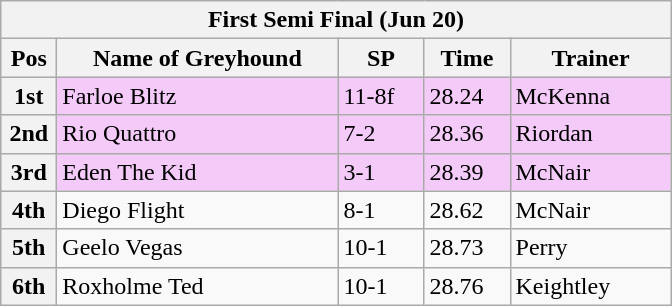<table class="wikitable">
<tr>
<th colspan="6">First Semi Final (Jun 20)</th>
</tr>
<tr>
<th width=30>Pos</th>
<th width=180>Name of Greyhound</th>
<th width=50>SP</th>
<th width=50>Time</th>
<th width=100>Trainer</th>
</tr>
<tr style="background: #f4caf9;">
<th>1st</th>
<td>Farloe Blitz</td>
<td>11-8f</td>
<td>28.24</td>
<td>McKenna</td>
</tr>
<tr style="background: #f4caf9;">
<th>2nd</th>
<td>Rio Quattro</td>
<td>7-2</td>
<td>28.36</td>
<td>Riordan</td>
</tr>
<tr style="background: #f4caf9;">
<th>3rd</th>
<td>Eden The Kid</td>
<td>3-1</td>
<td>28.39</td>
<td>McNair</td>
</tr>
<tr>
<th>4th</th>
<td>Diego Flight</td>
<td>8-1</td>
<td>28.62</td>
<td>McNair</td>
</tr>
<tr>
<th>5th</th>
<td>Geelo Vegas</td>
<td>10-1</td>
<td>28.73</td>
<td>Perry</td>
</tr>
<tr>
<th>6th</th>
<td>Roxholme Ted</td>
<td>10-1</td>
<td>28.76</td>
<td>Keightley</td>
</tr>
</table>
